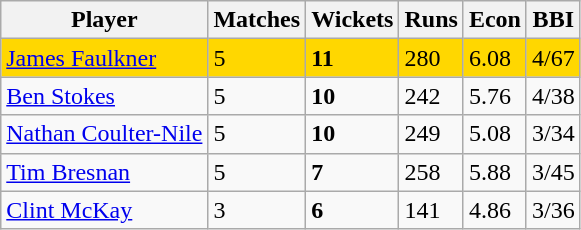<table class="wikitable">
<tr>
<th>Player</th>
<th>Matches</th>
<th>Wickets</th>
<th>Runs</th>
<th>Econ</th>
<th>BBI</th>
</tr>
<tr style="background:gold">
<td> <a href='#'>James Faulkner</a></td>
<td>5</td>
<td><strong>11</strong></td>
<td>280</td>
<td>6.08</td>
<td>4/67</td>
</tr>
<tr>
<td> <a href='#'>Ben Stokes</a></td>
<td>5</td>
<td><strong>10</strong></td>
<td>242</td>
<td>5.76</td>
<td>4/38</td>
</tr>
<tr>
<td> <a href='#'>Nathan Coulter-Nile</a></td>
<td>5</td>
<td><strong>10</strong></td>
<td>249</td>
<td>5.08</td>
<td>3/34</td>
</tr>
<tr>
<td> <a href='#'>Tim Bresnan</a></td>
<td>5</td>
<td><strong>7</strong></td>
<td>258</td>
<td>5.88</td>
<td>3/45</td>
</tr>
<tr>
<td> <a href='#'>Clint McKay</a></td>
<td>3</td>
<td><strong>6</strong></td>
<td>141</td>
<td>4.86</td>
<td>3/36</td>
</tr>
</table>
